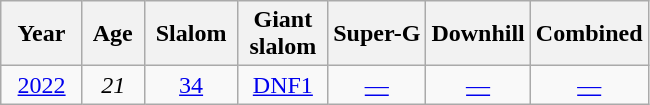<table class=wikitable style="text-align:center">
<tr>
<th>  Year  </th>
<th> Age </th>
<th> Slalom </th>
<th>Giant<br> slalom </th>
<th>Super-G</th>
<th>Downhill</th>
<th>Combined</th>
</tr>
<tr>
<td><a href='#'>2022</a></td>
<td><em>21</em></td>
<td><a href='#'>34</a></td>
<td><a href='#'>DNF1</a></td>
<td><a href='#'>—</a></td>
<td><a href='#'>—</a></td>
<td><a href='#'>—</a></td>
</tr>
</table>
